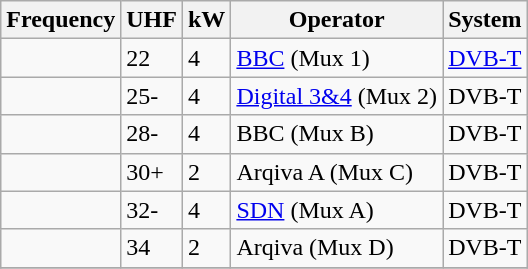<table class="wikitable sortable">
<tr>
<th>Frequency</th>
<th>UHF</th>
<th>kW</th>
<th>Operator</th>
<th>System</th>
</tr>
<tr>
<td></td>
<td>22</td>
<td>4</td>
<td><a href='#'>BBC</a> (Mux 1)</td>
<td><a href='#'>DVB-T</a></td>
</tr>
<tr>
<td></td>
<td>25-</td>
<td>4</td>
<td><a href='#'>Digital 3&4</a> (Mux 2)</td>
<td>DVB-T</td>
</tr>
<tr>
<td></td>
<td>28-</td>
<td>4</td>
<td>BBC (Mux B)</td>
<td>DVB-T</td>
</tr>
<tr>
<td></td>
<td>30+</td>
<td>2</td>
<td>Arqiva A (Mux C)</td>
<td>DVB-T</td>
</tr>
<tr>
<td></td>
<td>32-</td>
<td>4</td>
<td><a href='#'>SDN</a> (Mux A)</td>
<td>DVB-T</td>
</tr>
<tr>
<td></td>
<td>34</td>
<td>2</td>
<td>Arqiva (Mux D)</td>
<td>DVB-T</td>
</tr>
<tr>
</tr>
</table>
